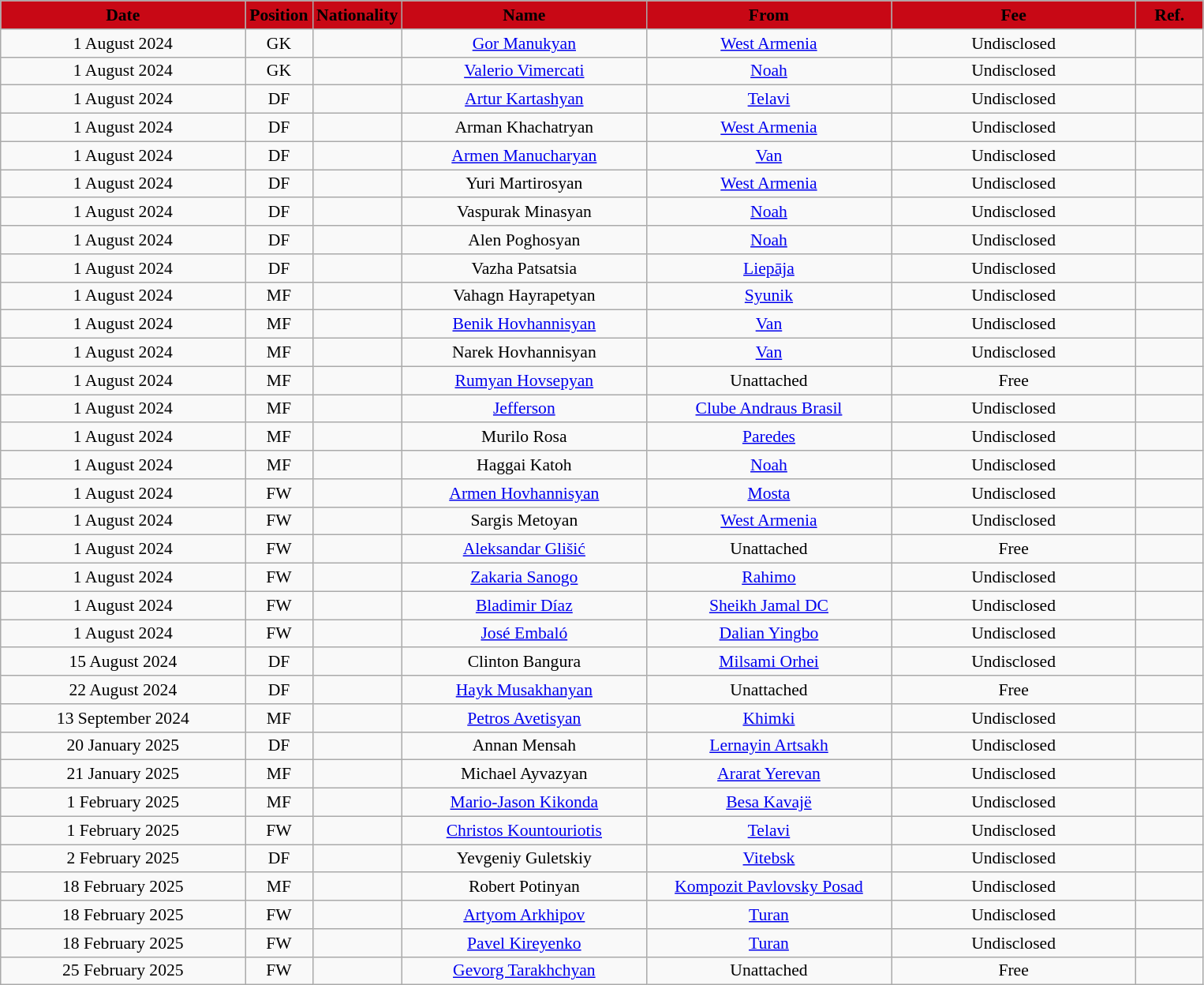<table class="wikitable"  style="text-align:center; font-size:90%; ">
<tr>
<th style="background:#C80815; color:black; width:200px;">Date</th>
<th style="background:#C80815; color:black; width:50px;">Position</th>
<th style="background:#C80815; color:black; width:50px;">Nationality</th>
<th style="background:#C80815; color:black; width:200px;">Name</th>
<th style="background:#C80815; color:black; width:200px;">From</th>
<th style="background:#C80815; color:black; width:200px;">Fee</th>
<th style="background:#C80815; color:black; width:50px;">Ref.</th>
</tr>
<tr>
<td>1 August 2024</td>
<td>GK</td>
<td></td>
<td><a href='#'>Gor Manukyan</a></td>
<td><a href='#'>West Armenia</a></td>
<td>Undisclosed</td>
<td></td>
</tr>
<tr>
<td>1 August 2024</td>
<td>GK</td>
<td></td>
<td><a href='#'>Valerio Vimercati</a></td>
<td><a href='#'>Noah</a></td>
<td>Undisclosed</td>
<td></td>
</tr>
<tr>
<td>1 August 2024</td>
<td>DF</td>
<td></td>
<td><a href='#'>Artur Kartashyan</a></td>
<td><a href='#'>Telavi</a></td>
<td>Undisclosed</td>
<td></td>
</tr>
<tr>
<td>1 August 2024</td>
<td>DF</td>
<td></td>
<td>Arman Khachatryan</td>
<td><a href='#'>West Armenia</a></td>
<td>Undisclosed</td>
<td></td>
</tr>
<tr>
<td>1 August 2024</td>
<td>DF</td>
<td></td>
<td><a href='#'>Armen Manucharyan</a></td>
<td><a href='#'>Van</a></td>
<td>Undisclosed</td>
<td></td>
</tr>
<tr>
<td>1 August 2024</td>
<td>DF</td>
<td></td>
<td>Yuri Martirosyan</td>
<td><a href='#'>West Armenia</a></td>
<td>Undisclosed</td>
<td></td>
</tr>
<tr>
<td>1 August 2024</td>
<td>DF</td>
<td></td>
<td>Vaspurak Minasyan</td>
<td><a href='#'>Noah</a></td>
<td>Undisclosed</td>
<td></td>
</tr>
<tr>
<td>1 August 2024</td>
<td>DF</td>
<td></td>
<td>Alen Poghosyan</td>
<td><a href='#'>Noah</a></td>
<td>Undisclosed</td>
<td></td>
</tr>
<tr>
<td>1 August 2024</td>
<td>DF</td>
<td></td>
<td>Vazha Patsatsia</td>
<td><a href='#'>Liepāja</a></td>
<td>Undisclosed</td>
<td></td>
</tr>
<tr>
<td>1 August 2024</td>
<td>MF</td>
<td></td>
<td>Vahagn Hayrapetyan</td>
<td><a href='#'>Syunik</a></td>
<td>Undisclosed</td>
<td></td>
</tr>
<tr>
<td>1 August 2024</td>
<td>MF</td>
<td></td>
<td><a href='#'>Benik Hovhannisyan</a></td>
<td><a href='#'>Van</a></td>
<td>Undisclosed</td>
<td></td>
</tr>
<tr>
<td>1 August 2024</td>
<td>MF</td>
<td></td>
<td>Narek Hovhannisyan</td>
<td><a href='#'>Van</a></td>
<td>Undisclosed</td>
<td></td>
</tr>
<tr>
<td>1 August 2024</td>
<td>MF</td>
<td></td>
<td><a href='#'>Rumyan Hovsepyan</a></td>
<td>Unattached</td>
<td>Free</td>
<td></td>
</tr>
<tr>
<td>1 August 2024</td>
<td>MF</td>
<td></td>
<td><a href='#'>Jefferson</a></td>
<td><a href='#'>Clube Andraus Brasil</a></td>
<td>Undisclosed</td>
<td></td>
</tr>
<tr>
<td>1 August 2024</td>
<td>MF</td>
<td></td>
<td>Murilo Rosa</td>
<td><a href='#'>Paredes</a></td>
<td>Undisclosed</td>
<td></td>
</tr>
<tr>
<td>1 August 2024</td>
<td>MF</td>
<td></td>
<td>Haggai Katoh</td>
<td><a href='#'>Noah</a></td>
<td>Undisclosed</td>
<td></td>
</tr>
<tr>
<td>1 August 2024</td>
<td>FW</td>
<td></td>
<td><a href='#'>Armen Hovhannisyan</a></td>
<td><a href='#'>Mosta</a></td>
<td>Undisclosed</td>
<td></td>
</tr>
<tr>
<td>1 August 2024</td>
<td>FW</td>
<td></td>
<td>Sargis Metoyan</td>
<td><a href='#'>West Armenia</a></td>
<td>Undisclosed</td>
<td></td>
</tr>
<tr>
<td>1 August 2024</td>
<td>FW</td>
<td></td>
<td><a href='#'>Aleksandar Glišić</a></td>
<td>Unattached</td>
<td>Free</td>
<td></td>
</tr>
<tr>
<td>1 August 2024</td>
<td>FW</td>
<td></td>
<td><a href='#'>Zakaria Sanogo</a></td>
<td><a href='#'>Rahimo</a></td>
<td>Undisclosed</td>
<td></td>
</tr>
<tr>
<td>1 August 2024</td>
<td>FW</td>
<td></td>
<td><a href='#'>Bladimir Díaz</a></td>
<td><a href='#'>Sheikh Jamal DC</a></td>
<td>Undisclosed</td>
<td></td>
</tr>
<tr>
<td>1 August 2024</td>
<td>FW</td>
<td></td>
<td><a href='#'>José Embaló</a></td>
<td><a href='#'>Dalian Yingbo</a></td>
<td>Undisclosed</td>
<td></td>
</tr>
<tr>
<td>15 August 2024</td>
<td>DF</td>
<td></td>
<td>Clinton Bangura</td>
<td><a href='#'>Milsami Orhei</a></td>
<td>Undisclosed</td>
<td></td>
</tr>
<tr>
<td>22 August 2024</td>
<td>DF</td>
<td></td>
<td><a href='#'>Hayk Musakhanyan</a></td>
<td>Unattached</td>
<td>Free</td>
<td></td>
</tr>
<tr>
<td>13 September 2024</td>
<td>MF</td>
<td></td>
<td><a href='#'>Petros Avetisyan</a></td>
<td><a href='#'>Khimki</a></td>
<td>Undisclosed</td>
<td></td>
</tr>
<tr>
<td>20 January 2025</td>
<td>DF</td>
<td></td>
<td>Annan Mensah</td>
<td><a href='#'>Lernayin Artsakh</a></td>
<td>Undisclosed</td>
<td></td>
</tr>
<tr>
<td>21 January 2025</td>
<td>MF</td>
<td></td>
<td>Michael Ayvazyan</td>
<td><a href='#'>Ararat Yerevan</a></td>
<td>Undisclosed</td>
<td></td>
</tr>
<tr>
<td>1 February 2025</td>
<td>MF</td>
<td></td>
<td><a href='#'>Mario-Jason Kikonda</a></td>
<td><a href='#'>Besa Kavajë</a></td>
<td>Undisclosed</td>
<td></td>
</tr>
<tr>
<td>1 February 2025</td>
<td>FW</td>
<td></td>
<td><a href='#'>Christos Kountouriotis</a></td>
<td><a href='#'>Telavi</a></td>
<td>Undisclosed</td>
<td></td>
</tr>
<tr>
<td>2 February 2025</td>
<td>DF</td>
<td></td>
<td>Yevgeniy Guletskiy</td>
<td><a href='#'>Vitebsk</a></td>
<td>Undisclosed</td>
<td></td>
</tr>
<tr>
<td>18 February 2025</td>
<td>MF</td>
<td></td>
<td>Robert Potinyan</td>
<td><a href='#'>Kompozit Pavlovsky Posad</a></td>
<td>Undisclosed</td>
<td></td>
</tr>
<tr>
<td>18 February 2025</td>
<td>FW</td>
<td></td>
<td><a href='#'>Artyom Arkhipov</a></td>
<td><a href='#'>Turan</a></td>
<td>Undisclosed</td>
<td></td>
</tr>
<tr>
<td>18 February 2025</td>
<td>FW</td>
<td></td>
<td><a href='#'>Pavel Kireyenko</a></td>
<td><a href='#'>Turan</a></td>
<td>Undisclosed</td>
<td></td>
</tr>
<tr>
<td>25 February 2025</td>
<td>FW</td>
<td></td>
<td><a href='#'>Gevorg Tarakhchyan</a></td>
<td>Unattached</td>
<td>Free</td>
<td></td>
</tr>
</table>
